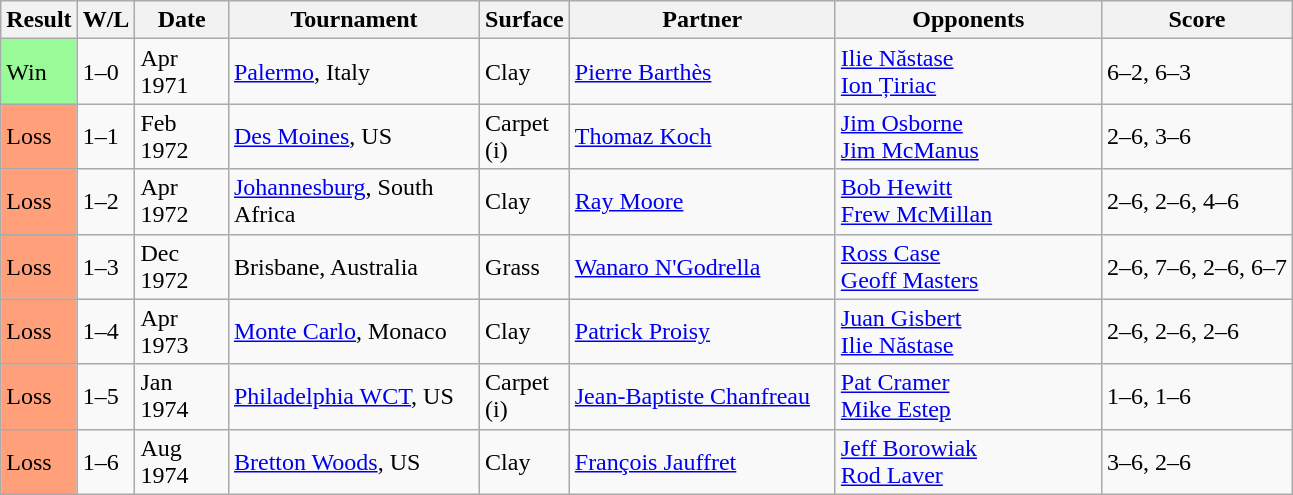<table class="sortable wikitable">
<tr>
<th style="width:40px">Result</th>
<th style="width:30px" class="unsortable">W/L</th>
<th style="width:55px">Date</th>
<th style="width:160px">Tournament</th>
<th style="width:50px">Surface</th>
<th style="width:170px">Partner</th>
<th style="width:170px">Opponents</th>
<th style="width:120px" class="unsortable">Score</th>
</tr>
<tr>
<td style="background:#98fb98;">Win</td>
<td>1–0</td>
<td>Apr 1971</td>
<td><a href='#'>Palermo</a>, Italy</td>
<td>Clay</td>
<td> <a href='#'>Pierre Barthès</a></td>
<td> <a href='#'>Ilie Năstase</a> <br>  <a href='#'>Ion Țiriac</a></td>
<td>6–2, 6–3</td>
</tr>
<tr>
<td style="background:#ffa07a;">Loss</td>
<td>1–1</td>
<td>Feb 1972</td>
<td><a href='#'>Des Moines</a>, US</td>
<td>Carpet (i)</td>
<td> <a href='#'>Thomaz Koch</a></td>
<td> <a href='#'>Jim Osborne</a><br> <a href='#'>Jim McManus</a></td>
<td>2–6, 3–6</td>
</tr>
<tr>
<td style="background:#ffa07a;">Loss</td>
<td>1–2</td>
<td>Apr 1972</td>
<td><a href='#'>Johannesburg</a>, South Africa</td>
<td>Clay</td>
<td> <a href='#'>Ray Moore</a></td>
<td> <a href='#'>Bob Hewitt</a><br> <a href='#'>Frew McMillan</a></td>
<td>2–6, 2–6, 4–6</td>
</tr>
<tr>
<td style="background:#ffa07a;">Loss</td>
<td>1–3</td>
<td>Dec 1972</td>
<td>Brisbane, Australia</td>
<td>Grass</td>
<td> <a href='#'>Wanaro N'Godrella</a></td>
<td> <a href='#'>Ross Case</a><br> <a href='#'>Geoff Masters</a></td>
<td>2–6, 7–6, 2–6, 6–7</td>
</tr>
<tr>
<td style="background:#ffa07a;">Loss</td>
<td>1–4</td>
<td>Apr 1973</td>
<td><a href='#'>Monte Carlo</a>, Monaco</td>
<td>Clay</td>
<td> <a href='#'>Patrick Proisy</a></td>
<td> <a href='#'>Juan Gisbert</a><br> <a href='#'>Ilie Năstase</a></td>
<td>2–6, 2–6, 2–6</td>
</tr>
<tr>
<td style="background:#ffa07a;">Loss</td>
<td>1–5</td>
<td>Jan 1974</td>
<td><a href='#'>Philadelphia WCT</a>, US</td>
<td>Carpet (i)</td>
<td> <a href='#'>Jean-Baptiste Chanfreau</a></td>
<td> <a href='#'>Pat Cramer</a><br> <a href='#'>Mike Estep</a></td>
<td>1–6, 1–6</td>
</tr>
<tr>
<td style="background:#ffa07a;">Loss</td>
<td>1–6</td>
<td>Aug 1974</td>
<td><a href='#'>Bretton Woods</a>, US</td>
<td>Clay</td>
<td> <a href='#'>François Jauffret</a></td>
<td> <a href='#'>Jeff Borowiak</a> <br>  <a href='#'>Rod Laver</a></td>
<td>3–6, 2–6</td>
</tr>
</table>
